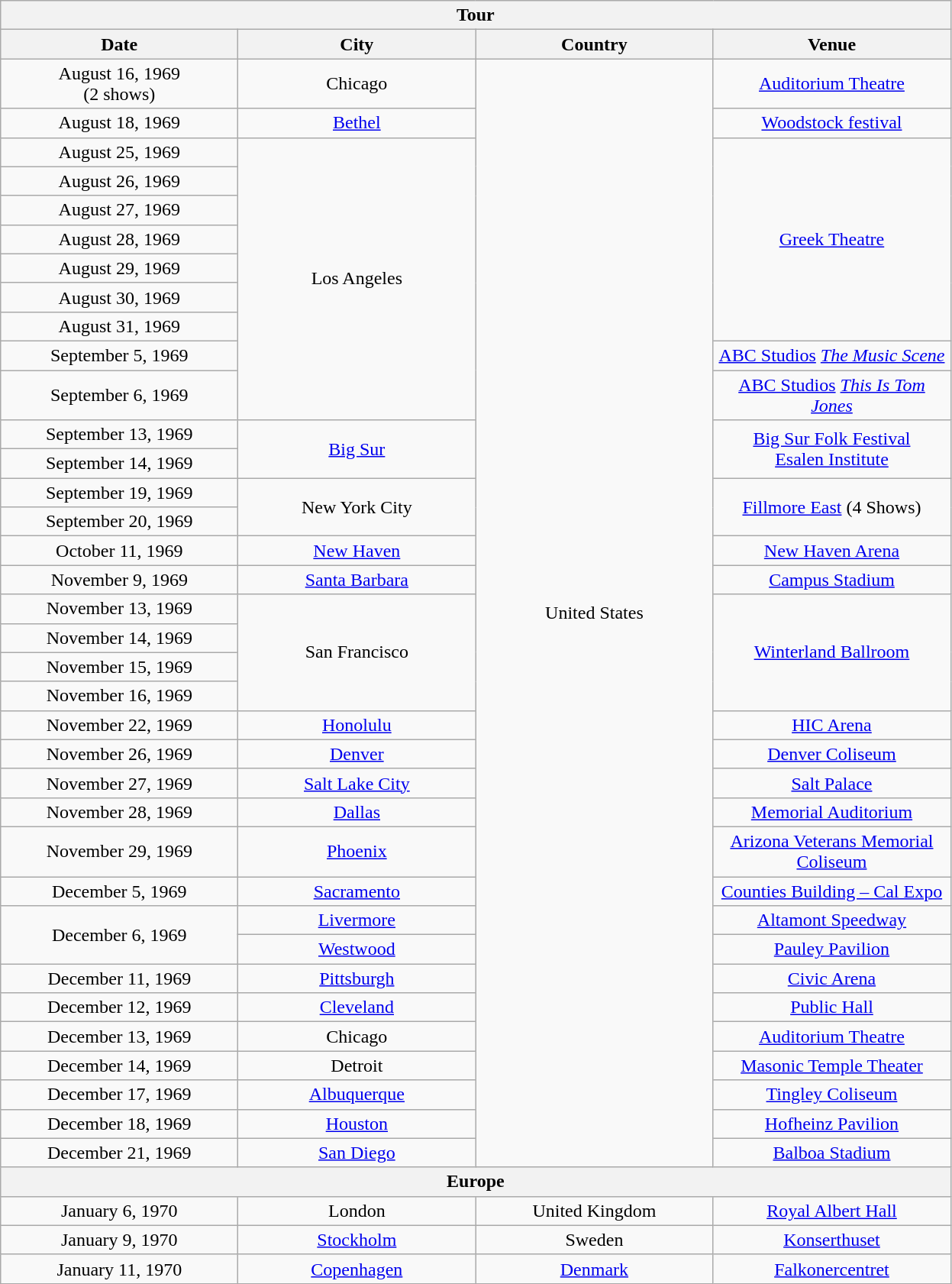<table class="wikitable" style="text-align:center;">
<tr>
<th colspan="4">Tour</th>
</tr>
<tr>
<th width="200">Date</th>
<th width="200">City</th>
<th width="200">Country</th>
<th width="200">Venue</th>
</tr>
<tr>
<td>August 16, 1969<br>(2 shows)</td>
<td>Chicago</td>
<td rowspan="36">United States</td>
<td><a href='#'>Auditorium Theatre</a></td>
</tr>
<tr>
<td>August 18, 1969</td>
<td><a href='#'>Bethel</a></td>
<td><a href='#'>Woodstock festival</a></td>
</tr>
<tr>
<td>August 25, 1969</td>
<td rowspan="9">Los Angeles</td>
<td rowspan="7"><a href='#'>Greek Theatre</a></td>
</tr>
<tr>
<td>August 26, 1969</td>
</tr>
<tr>
<td>August 27, 1969</td>
</tr>
<tr>
<td>August 28, 1969</td>
</tr>
<tr>
<td>August 29, 1969</td>
</tr>
<tr>
<td>August 30, 1969</td>
</tr>
<tr>
<td>August 31, 1969</td>
</tr>
<tr>
<td>September 5, 1969</td>
<td><a href='#'>ABC Studios</a> <em><a href='#'>The Music Scene</a></em></td>
</tr>
<tr>
<td>September 6, 1969</td>
<td><a href='#'>ABC Studios</a> <em><a href='#'>This Is Tom Jones</a></em></td>
</tr>
<tr>
<td>September 13, 1969</td>
<td rowspan="2"><a href='#'>Big Sur</a></td>
<td rowspan="2"><a href='#'>Big Sur Folk Festival</a><br><a href='#'>Esalen Institute</a></td>
</tr>
<tr>
<td>September 14, 1969</td>
</tr>
<tr>
<td>September 19, 1969</td>
<td rowspan="2">New York City</td>
<td rowspan="2"><a href='#'>Fillmore East</a> (4 Shows)</td>
</tr>
<tr>
<td>September 20, 1969</td>
</tr>
<tr>
<td>October 11, 1969</td>
<td><a href='#'>New Haven</a></td>
<td><a href='#'>New Haven Arena</a></td>
</tr>
<tr>
<td>November 9, 1969</td>
<td><a href='#'>Santa Barbara</a></td>
<td><a href='#'>Campus Stadium</a></td>
</tr>
<tr>
<td>November 13, 1969</td>
<td rowspan="4">San Francisco</td>
<td rowspan="4"><a href='#'>Winterland Ballroom</a></td>
</tr>
<tr>
<td>November 14, 1969</td>
</tr>
<tr>
<td>November 15, 1969</td>
</tr>
<tr>
<td>November 16, 1969</td>
</tr>
<tr>
<td>November 22, 1969</td>
<td><a href='#'>Honolulu</a></td>
<td><a href='#'>HIC Arena</a></td>
</tr>
<tr>
<td>November 26, 1969</td>
<td><a href='#'>Denver</a></td>
<td><a href='#'>Denver Coliseum</a></td>
</tr>
<tr>
<td>November 27, 1969</td>
<td><a href='#'>Salt Lake City</a></td>
<td><a href='#'>Salt Palace</a></td>
</tr>
<tr>
<td>November 28, 1969</td>
<td><a href='#'>Dallas</a></td>
<td><a href='#'>Memorial Auditorium</a></td>
</tr>
<tr>
<td>November 29, 1969</td>
<td><a href='#'>Phoenix</a></td>
<td><a href='#'>Arizona Veterans Memorial Coliseum</a></td>
</tr>
<tr>
<td>December 5, 1969</td>
<td><a href='#'>Sacramento</a></td>
<td><a href='#'>Counties Building – Cal Expo</a></td>
</tr>
<tr>
<td rowspan="2">December 6, 1969</td>
<td><a href='#'>Livermore</a></td>
<td><a href='#'>Altamont Speedway</a></td>
</tr>
<tr>
<td><a href='#'>Westwood</a></td>
<td><a href='#'>Pauley Pavilion</a></td>
</tr>
<tr>
<td>December 11, 1969</td>
<td><a href='#'>Pittsburgh</a></td>
<td><a href='#'>Civic Arena</a></td>
</tr>
<tr>
<td>December 12, 1969</td>
<td><a href='#'>Cleveland</a></td>
<td><a href='#'>Public Hall</a></td>
</tr>
<tr>
<td>December 13, 1969</td>
<td>Chicago</td>
<td><a href='#'>Auditorium Theatre</a></td>
</tr>
<tr>
<td>December 14, 1969</td>
<td>Detroit</td>
<td><a href='#'>Masonic Temple Theater</a></td>
</tr>
<tr>
<td>December 17, 1969</td>
<td><a href='#'>Albuquerque</a></td>
<td><a href='#'>Tingley Coliseum</a></td>
</tr>
<tr>
<td>December 18, 1969</td>
<td><a href='#'>Houston</a></td>
<td><a href='#'>Hofheinz Pavilion</a></td>
</tr>
<tr>
<td>December 21, 1969</td>
<td><a href='#'>San Diego</a></td>
<td><a href='#'>Balboa Stadium</a></td>
</tr>
<tr>
<th colspan="4">Europe</th>
</tr>
<tr>
<td>January 6, 1970</td>
<td>London</td>
<td>United Kingdom</td>
<td><a href='#'>Royal Albert Hall</a></td>
</tr>
<tr>
<td>January 9, 1970</td>
<td><a href='#'>Stockholm</a></td>
<td>Sweden</td>
<td><a href='#'>Konserthuset</a></td>
</tr>
<tr>
<td>January 11, 1970</td>
<td><a href='#'>Copenhagen</a></td>
<td><a href='#'>Denmark</a></td>
<td><a href='#'>Falkonercentret</a></td>
</tr>
</table>
